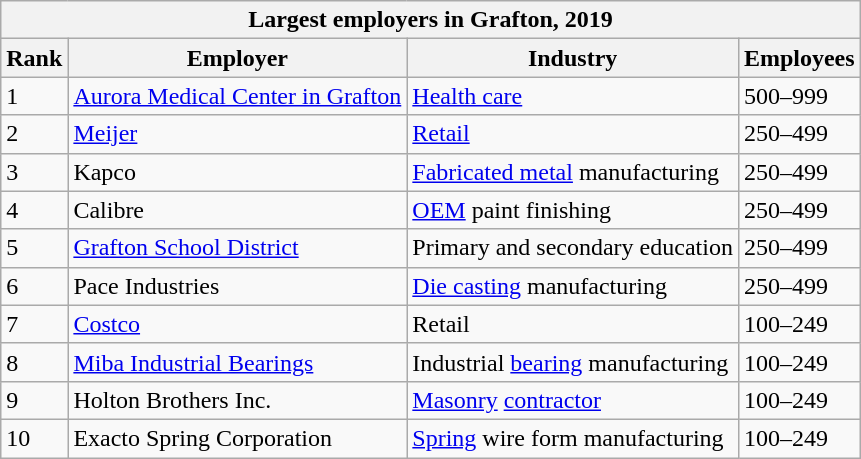<table class="wikitable sortable">
<tr>
<th colspan="4">Largest employers in Grafton, 2019</th>
</tr>
<tr>
<th>Rank</th>
<th>Employer</th>
<th>Industry</th>
<th>Employees</th>
</tr>
<tr>
<td>1</td>
<td><a href='#'>Aurora Medical Center in Grafton</a></td>
<td><a href='#'>Health care</a></td>
<td>500–999</td>
</tr>
<tr>
<td>2</td>
<td><a href='#'>Meijer</a></td>
<td><a href='#'>Retail</a></td>
<td>250–499</td>
</tr>
<tr>
<td>3</td>
<td>Kapco</td>
<td><a href='#'>Fabricated metal</a> manufacturing</td>
<td>250–499</td>
</tr>
<tr>
<td>4</td>
<td>Calibre</td>
<td><a href='#'>OEM</a> paint finishing</td>
<td>250–499</td>
</tr>
<tr>
<td>5</td>
<td><a href='#'>Grafton School District</a></td>
<td>Primary and secondary education</td>
<td>250–499</td>
</tr>
<tr>
<td>6</td>
<td>Pace Industries</td>
<td><a href='#'>Die casting</a> manufacturing</td>
<td>250–499</td>
</tr>
<tr>
<td>7</td>
<td><a href='#'>Costco</a></td>
<td>Retail</td>
<td>100–249</td>
</tr>
<tr>
<td>8</td>
<td><a href='#'>Miba Industrial Bearings</a></td>
<td>Industrial <a href='#'>bearing</a> manufacturing</td>
<td>100–249</td>
</tr>
<tr>
<td>9</td>
<td>Holton Brothers Inc.</td>
<td><a href='#'>Masonry</a> <a href='#'>contractor</a></td>
<td>100–249</td>
</tr>
<tr>
<td>10</td>
<td>Exacto Spring Corporation</td>
<td><a href='#'>Spring</a> wire form manufacturing</td>
<td>100–249</td>
</tr>
</table>
